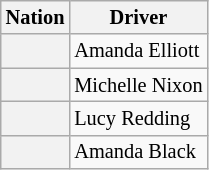<table class="wikitable" style="font-size: 85%">
<tr style="background:#f9f9f9">
<th>Nation</th>
<th>Driver</th>
</tr>
<tr>
<th></th>
<td>Amanda Elliott</td>
</tr>
<tr>
<th></th>
<td>Michelle Nixon</td>
</tr>
<tr>
<th></th>
<td>Lucy Redding</td>
</tr>
<tr>
<th></th>
<td>Amanda Black</td>
</tr>
</table>
